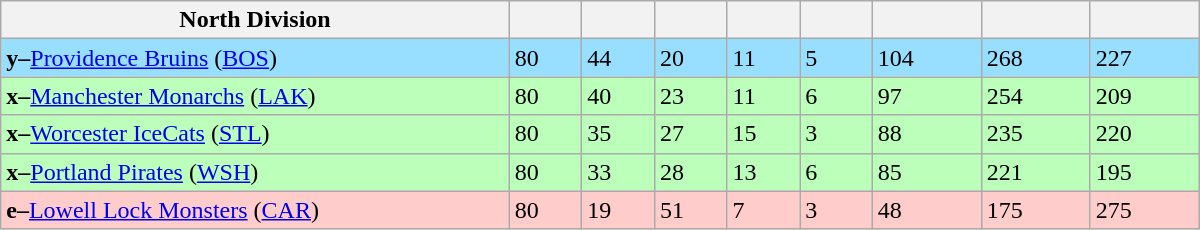<table class="wikitable" style="width:50em">
<tr>
<th width="35%">North Division</th>
<th width="5%"></th>
<th width="5%"></th>
<th width="5%"></th>
<th width="5%"></th>
<th width="5%"></th>
<th width="7.5%"></th>
<th width="7.5%"></th>
<th width="7.5%"></th>
</tr>
<tr bgcolor="#97DEFF">
<td><strong>y–</strong><a href='#'>Providence Bruins</a> (<a href='#'>BOS</a>)</td>
<td>80</td>
<td>44</td>
<td>20</td>
<td>11</td>
<td>5</td>
<td>104</td>
<td>268</td>
<td>227</td>
</tr>
<tr bgcolor="#bbffbb">
<td><strong>x–</strong><a href='#'>Manchester Monarchs</a> (<a href='#'>LAK</a>)</td>
<td>80</td>
<td>40</td>
<td>23</td>
<td>11</td>
<td>6</td>
<td>97</td>
<td>254</td>
<td>209</td>
</tr>
<tr bgcolor="#bbffbb">
<td><strong>x–</strong><a href='#'>Worcester IceCats</a> (<a href='#'>STL</a>)</td>
<td>80</td>
<td>35</td>
<td>27</td>
<td>15</td>
<td>3</td>
<td>88</td>
<td>235</td>
<td>220</td>
</tr>
<tr bgcolor="#bbffbb">
<td><strong>x–</strong><a href='#'>Portland Pirates</a> (<a href='#'>WSH</a>)</td>
<td>80</td>
<td>33</td>
<td>28</td>
<td>13</td>
<td>6</td>
<td>85</td>
<td>221</td>
<td>195</td>
</tr>
<tr bgcolor="#ffcccc">
<td><strong>e–</strong><a href='#'>Lowell Lock Monsters</a> (<a href='#'>CAR</a>)</td>
<td>80</td>
<td>19</td>
<td>51</td>
<td>7</td>
<td>3</td>
<td>48</td>
<td>175</td>
<td>275</td>
</tr>
</table>
